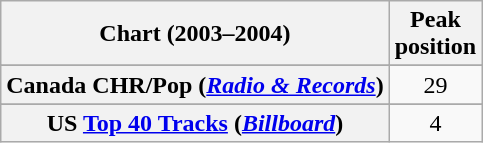<table class="wikitable sortable plainrowheaders" style="text-align:center">
<tr>
<th>Chart (2003–2004)</th>
<th>Peak<br>position</th>
</tr>
<tr>
</tr>
<tr>
<th scope="row">Canada CHR/Pop (<em><a href='#'>Radio & Records</a></em>)</th>
<td>29</td>
</tr>
<tr>
</tr>
<tr>
</tr>
<tr>
</tr>
<tr>
</tr>
<tr>
</tr>
<tr>
</tr>
<tr>
</tr>
<tr>
</tr>
<tr>
</tr>
<tr>
<th scope="row">US <a href='#'>Top 40 Tracks</a> (<em><a href='#'>Billboard</a></em>)</th>
<td>4</td>
</tr>
</table>
